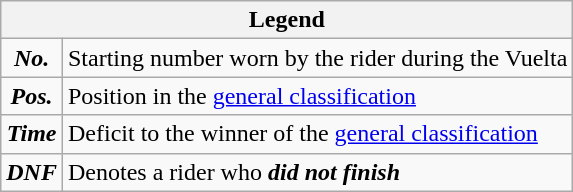<table class="wikitable">
<tr>
<th colspan=2>Legend</th>
</tr>
<tr>
<td align=center><strong><em>No.</em></strong></td>
<td>Starting number worn by the rider during the Vuelta</td>
</tr>
<tr>
<td align=center><strong><em>Pos.</em></strong></td>
<td>Position in the <a href='#'>general classification</a></td>
</tr>
<tr>
<td align=center><strong><em>Time</em></strong></td>
<td>Deficit to the winner of the <a href='#'>general classification</a></td>
</tr>
<tr>
<td align=center><strong><em>DNF</em></strong></td>
<td>Denotes a rider who <strong><em>did not finish</em></strong></td>
</tr>
</table>
